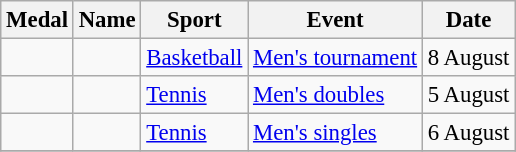<table class="wikitable sortable" style="font-size: 95%;">
<tr>
<th>Medal</th>
<th>Name</th>
<th>Sport</th>
<th>Event</th>
<th>Date</th>
</tr>
<tr>
<td></td>
<td><br></td>
<td><a href='#'>Basketball</a></td>
<td><a href='#'>Men's tournament</a></td>
<td>8 August</td>
</tr>
<tr>
<td></td>
<td><br></td>
<td><a href='#'>Tennis</a></td>
<td><a href='#'>Men's doubles</a></td>
<td>5 August</td>
</tr>
<tr>
<td></td>
<td></td>
<td><a href='#'>Tennis</a></td>
<td><a href='#'>Men's singles</a></td>
<td>6 August</td>
</tr>
<tr>
</tr>
</table>
